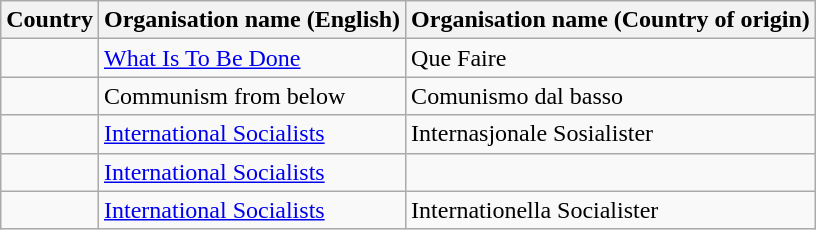<table class="wikitable sortable">
<tr>
<th>Country</th>
<th>Organisation name (English)</th>
<th>Organisation name (Country of origin)</th>
</tr>
<tr>
<td></td>
<td><a href='#'>What Is To Be Done</a></td>
<td>Que Faire</td>
</tr>
<tr>
<td></td>
<td>Communism from below</td>
<td>Comunismo dal basso</td>
</tr>
<tr>
<td></td>
<td><a href='#'>International Socialists</a></td>
<td>Internasjonale Sosialister</td>
</tr>
<tr>
<td></td>
<td><a href='#'>International Socialists</a></td>
<td></td>
</tr>
<tr>
<td></td>
<td><a href='#'>International Socialists</a></td>
<td>Internationella Socialister</td>
</tr>
</table>
